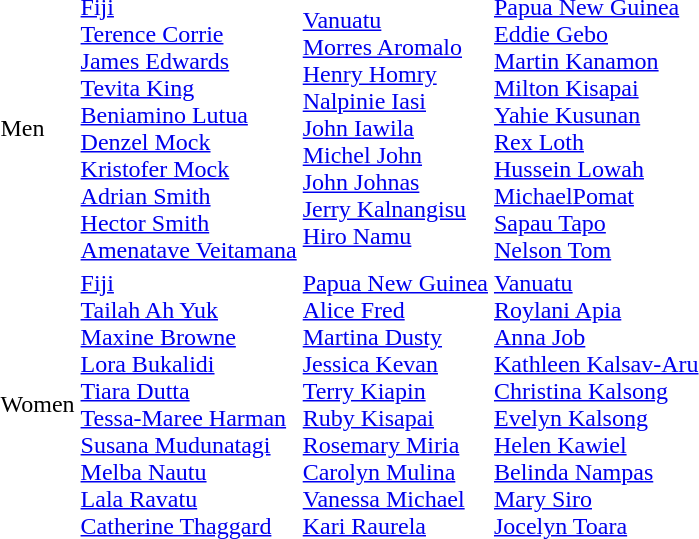<table>
<tr>
<td>Men<br></td>
<td><a href='#'>Fiji</a><br><a href='#'>Terence Corrie</a><br><a href='#'>James Edwards</a><br><a href='#'>Tevita King</a><br><a href='#'>Beniamino Lutua</a><br><a href='#'>Denzel Mock</a><br><a href='#'>Kristofer Mock</a><br><a href='#'>Adrian Smith</a><br><a href='#'>Hector Smith</a><br><a href='#'>Amenatave Veitamana</a></td>
<td><a href='#'>Vanuatu</a><br><a href='#'>Morres Aromalo</a><br><a href='#'>Henry Homry</a><br><a href='#'>Nalpinie Iasi</a><br><a href='#'>John Iawila</a><br><a href='#'>Michel John</a><br><a href='#'>John Johnas</a><br><a href='#'>Jerry Kalnangisu</a><br><a href='#'>Hiro Namu</a><br></td>
<td><a href='#'>Papua New Guinea</a><br><a href='#'>Eddie Gebo</a><br><a href='#'>Martin Kanamon</a><br><a href='#'>Milton Kisapai</a><br><a href='#'>Yahie Kusunan</a><br><a href='#'>Rex Loth</a><br><a href='#'>Hussein Lowah</a><br><a href='#'>MichaelPomat</a><br><a href='#'>Sapau Tapo</a><br><a href='#'>Nelson Tom</a></td>
</tr>
<tr>
<td>Women<br></td>
<td><a href='#'>Fiji</a><br><a href='#'>Tailah Ah Yuk</a><br><a href='#'>Maxine Browne</a><br><a href='#'>Lora Bukalidi</a><br><a href='#'>Tiara Dutta</a><br><a href='#'>Tessa-Maree Harman</a><br><a href='#'>Susana Mudunatagi</a><br><a href='#'>Melba Nautu</a><br><a href='#'>Lala Ravatu</a><br><a href='#'>Catherine Thaggard</a></td>
<td><a href='#'>Papua New Guinea</a><br><a href='#'>Alice Fred</a><br><a href='#'>Martina Dusty</a><br><a href='#'>Jessica Kevan</a><br><a href='#'>Terry Kiapin</a><br><a href='#'>Ruby Kisapai</a><br><a href='#'>Rosemary Miria</a><br><a href='#'>Carolyn Mulina</a><br><a href='#'>Vanessa Michael</a><br><a href='#'>Kari Raurela</a></td>
<td><a href='#'>Vanuatu</a><br><a href='#'>Roylani Apia</a><br><a href='#'>Anna Job</a><br><a href='#'>Kathleen Kalsav-Aru</a><br><a href='#'>Christina Kalsong</a><br><a href='#'>Evelyn Kalsong</a><br><a href='#'>Helen Kawiel</a><br><a href='#'>Belinda Nampas</a><br><a href='#'>Mary Siro</a><br><a href='#'>Jocelyn Toara</a></td>
</tr>
</table>
